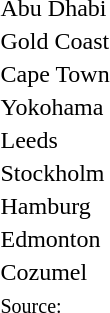<table>
<tr>
<td>Abu Dhabi</td>
<td></td>
<td></td>
<td></td>
</tr>
<tr>
<td>Gold Coast</td>
<td></td>
<td></td>
<td></td>
</tr>
<tr>
<td>Cape Town</td>
<td></td>
<td></td>
<td></td>
</tr>
<tr>
<td>Yokohama</td>
<td></td>
<td></td>
<td></td>
</tr>
<tr>
<td>Leeds</td>
<td></td>
<td></td>
<td></td>
</tr>
<tr>
<td>Stockholm</td>
<td></td>
<td></td>
<td></td>
</tr>
<tr>
<td>Hamburg</td>
<td></td>
<td></td>
<td></td>
</tr>
<tr>
<td>Edmonton</td>
<td></td>
<td></td>
<td></td>
</tr>
<tr>
<td>Cozumel</td>
<td></td>
<td></td>
<td></td>
</tr>
<tr>
<td colspan="4" align="left"><small>Source:</small></td>
</tr>
</table>
